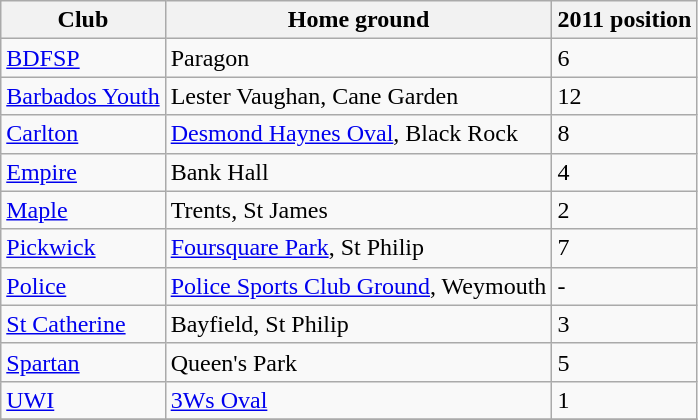<table class="wikitable">
<tr>
<th>Club</th>
<th>Home ground</th>
<th>2011 position</th>
</tr>
<tr>
<td><a href='#'>BDFSP</a></td>
<td>Paragon</td>
<td>6</td>
</tr>
<tr>
<td><a href='#'>Barbados Youth</a></td>
<td>Lester Vaughan, Cane Garden</td>
<td>12</td>
</tr>
<tr>
<td><a href='#'>Carlton</a></td>
<td><a href='#'>Desmond Haynes Oval</a>, Black Rock</td>
<td>8</td>
</tr>
<tr>
<td><a href='#'>Empire</a></td>
<td>Bank Hall</td>
<td>4</td>
</tr>
<tr>
<td><a href='#'>Maple</a></td>
<td>Trents, St James</td>
<td>2</td>
</tr>
<tr>
<td><a href='#'>Pickwick</a></td>
<td><a href='#'>Foursquare Park</a>, St Philip</td>
<td>7</td>
</tr>
<tr>
<td><a href='#'>Police</a></td>
<td><a href='#'>Police Sports Club Ground</a>, Weymouth</td>
<td>-</td>
</tr>
<tr>
<td><a href='#'>St Catherine</a></td>
<td>Bayfield, St Philip</td>
<td>3</td>
</tr>
<tr>
<td><a href='#'>Spartan</a></td>
<td>Queen's Park</td>
<td>5</td>
</tr>
<tr>
<td><a href='#'>UWI</a></td>
<td><a href='#'>3Ws Oval</a></td>
<td>1</td>
</tr>
<tr>
</tr>
</table>
